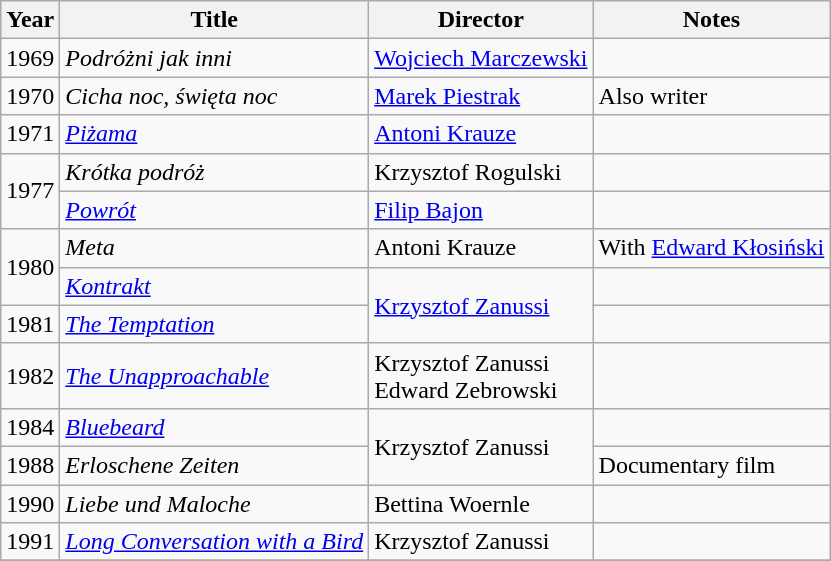<table class="wikitable">
<tr>
<th>Year</th>
<th>Title</th>
<th>Director</th>
<th>Notes</th>
</tr>
<tr>
<td>1969</td>
<td><em>Podróżni jak inni</em></td>
<td><a href='#'>Wojciech Marczewski</a></td>
<td></td>
</tr>
<tr>
<td>1970</td>
<td><em>Cicha noc, święta noc</em></td>
<td><a href='#'>Marek Piestrak</a></td>
<td>Also writer</td>
</tr>
<tr>
<td>1971</td>
<td><em><a href='#'>Piżama</a></em></td>
<td><a href='#'>Antoni Krauze</a></td>
<td></td>
</tr>
<tr>
<td rowspan=2>1977</td>
<td><em>Krótka podróż</em></td>
<td>Krzysztof Rogulski</td>
<td></td>
</tr>
<tr>
<td><em><a href='#'>Powrót</a></em></td>
<td><a href='#'>Filip Bajon</a></td>
<td></td>
</tr>
<tr>
<td rowspan=2>1980</td>
<td><em>Meta</em></td>
<td>Antoni Krauze</td>
<td>With <a href='#'>Edward Kłosiński</a></td>
</tr>
<tr>
<td><em><a href='#'>Kontrakt</a></em></td>
<td rowspan=2><a href='#'>Krzysztof Zanussi</a></td>
<td></td>
</tr>
<tr>
<td>1981</td>
<td><em><a href='#'>The Temptation</a></em></td>
<td></td>
</tr>
<tr>
<td>1982</td>
<td><em><a href='#'>The Unapproachable</a></em></td>
<td>Krzysztof Zanussi<br>Edward Zebrowski</td>
<td></td>
</tr>
<tr>
<td>1984</td>
<td><em><a href='#'>Bluebeard</a></em></td>
<td rowspan=2>Krzysztof Zanussi</td>
<td></td>
</tr>
<tr>
<td>1988</td>
<td><em>Erloschene Zeiten</em></td>
<td>Documentary film</td>
</tr>
<tr>
<td>1990</td>
<td><em>Liebe und Maloche</em></td>
<td>Bettina Woernle</td>
<td></td>
</tr>
<tr>
<td>1991</td>
<td><em><a href='#'>Long Conversation with a Bird</a></em></td>
<td>Krzysztof Zanussi</td>
<td></td>
</tr>
<tr>
</tr>
</table>
